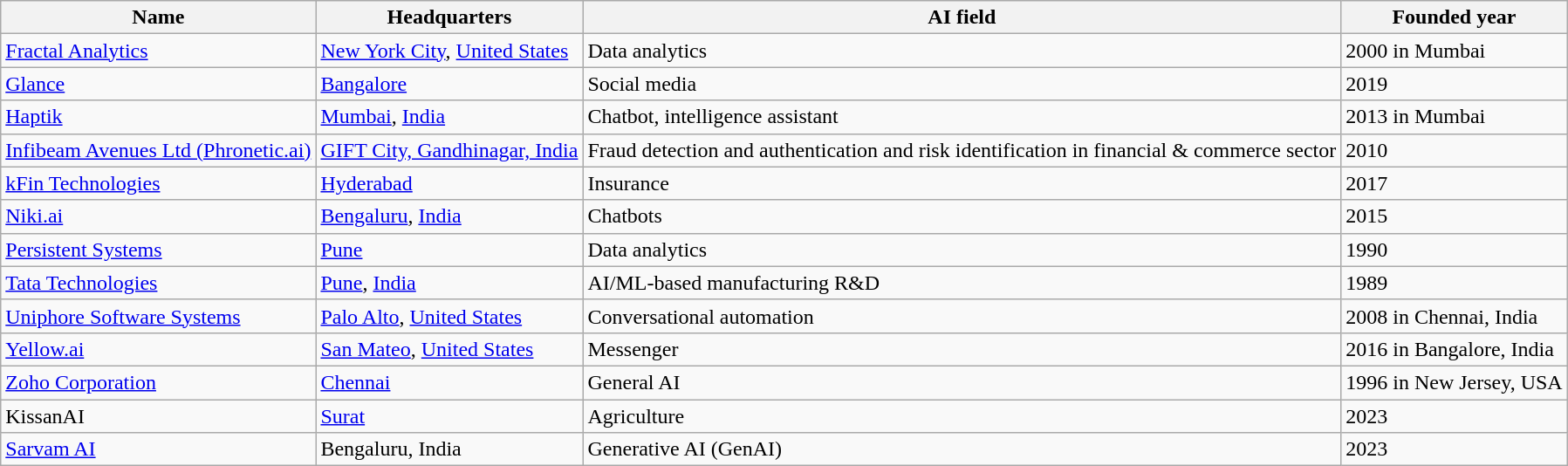<table class="wikitable sortable">
<tr>
<th>Name</th>
<th>Headquarters</th>
<th>AI field</th>
<th class="unsortable">Founded year</th>
</tr>
<tr>
<td><a href='#'>Fractal Analytics</a></td>
<td><a href='#'>New York City</a>, <a href='#'>United States</a></td>
<td>Data analytics</td>
<td>2000 in Mumbai</td>
</tr>
<tr>
<td><a href='#'>Glance</a></td>
<td><a href='#'>Bangalore</a></td>
<td>Social media</td>
<td>2019</td>
</tr>
<tr>
<td><a href='#'>Haptik</a></td>
<td><a href='#'>Mumbai</a>, <a href='#'>India</a></td>
<td>Chatbot, intelligence assistant</td>
<td>2013 in Mumbai</td>
</tr>
<tr>
<td><a href='#'>Infibeam Avenues Ltd (Phronetic.ai)</a></td>
<td><a href='#'>GIFT City, Gandhinagar, India</a></td>
<td>Fraud detection and authentication and risk identification in financial & commerce sector</td>
<td>2010</td>
</tr>
<tr>
<td><a href='#'>kFin Technologies</a></td>
<td><a href='#'>Hyderabad</a></td>
<td>Insurance</td>
<td>2017</td>
</tr>
<tr>
<td><a href='#'>Niki.ai</a></td>
<td><a href='#'>Bengaluru</a>, <a href='#'>India</a></td>
<td>Chatbots</td>
<td>2015</td>
</tr>
<tr>
<td><a href='#'>Persistent Systems</a></td>
<td><a href='#'>Pune</a></td>
<td>Data analytics</td>
<td>1990</td>
</tr>
<tr>
<td><a href='#'>Tata Technologies</a></td>
<td><a href='#'>Pune</a>, <a href='#'>India</a></td>
<td>AI/ML-based manufacturing R&D</td>
<td>1989</td>
</tr>
<tr>
<td><a href='#'>Uniphore Software Systems</a></td>
<td><a href='#'>Palo Alto</a>, <a href='#'>United States</a></td>
<td>Conversational automation</td>
<td>2008 in Chennai, India</td>
</tr>
<tr>
<td><a href='#'>Yellow.ai</a></td>
<td><a href='#'>San Mateo</a>, <a href='#'>United States</a></td>
<td>Messenger</td>
<td>2016 in Bangalore, India</td>
</tr>
<tr>
<td><a href='#'>Zoho Corporation</a></td>
<td><a href='#'>Chennai</a></td>
<td>General AI</td>
<td>1996 in New Jersey, USA</td>
</tr>
<tr>
<td>KissanAI</td>
<td><a href='#'>Surat</a></td>
<td>Agriculture</td>
<td>2023</td>
</tr>
<tr>
<td><a href='#'>Sarvam AI</a></td>
<td>Bengaluru, India</td>
<td>Generative AI (GenAI)</td>
<td>2023</td>
</tr>
</table>
